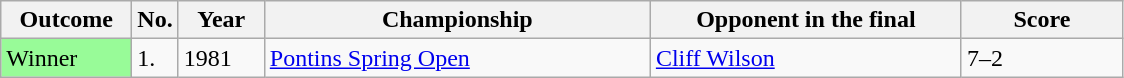<table class="sortable wikitable">
<tr>
<th width="80">Outcome</th>
<th width="20">No.</th>
<th width="50">Year</th>
<th style="width:250px;">Championship</th>
<th style="width:200px;">Opponent in the final</th>
<th style="width:100px;">Score</th>
</tr>
<tr>
<td style="background:#98FB98">Winner</td>
<td>1.</td>
<td>1981</td>
<td><a href='#'>Pontins Spring Open</a></td>
<td> <a href='#'>Cliff Wilson</a></td>
<td>7–2</td>
</tr>
</table>
